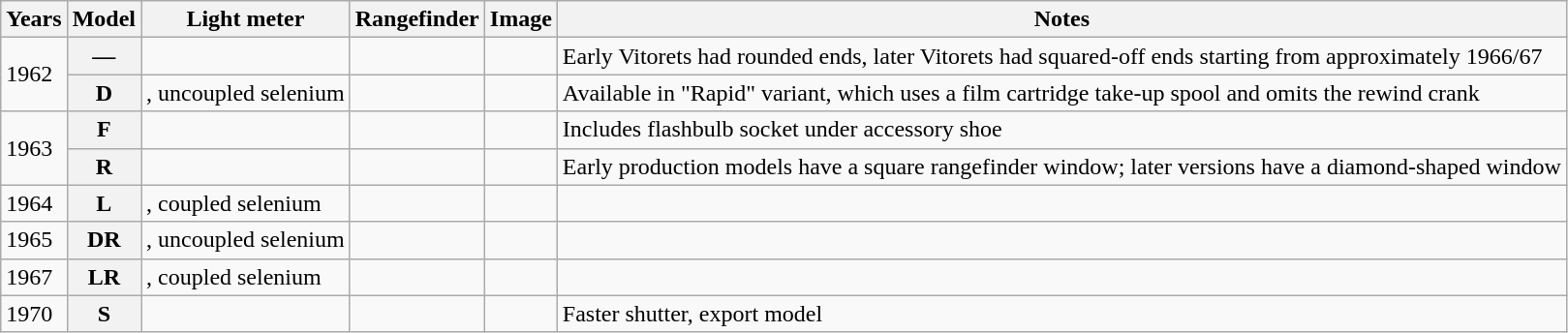<table class=wikitable style="font-size:100%;text-align:left">
<tr>
<th>Years</th>
<th>Model</th>
<th>Light meter</th>
<th>Rangefinder</th>
<th>Image</th>
<th>Notes</th>
</tr>
<tr>
<td rowspan=2>1962</td>
<th>—</th>
<td></td>
<td></td>
<td></td>
<td>Early Vitorets had rounded ends, later Vitorets had squared-off ends starting from approximately 1966/67</td>
</tr>
<tr>
<th>D</th>
<td>, uncoupled selenium</td>
<td></td>
<td></td>
<td>Available in "Rapid" variant, which uses a film cartridge take-up spool and omits the rewind crank</td>
</tr>
<tr>
<td rowspan=2>1963</td>
<th>F</th>
<td></td>
<td></td>
<td></td>
<td>Includes flashbulb socket under accessory shoe</td>
</tr>
<tr>
<th>R</th>
<td></td>
<td></td>
<td></td>
<td>Early production models have a square rangefinder window; later versions have a diamond-shaped window</td>
</tr>
<tr>
<td>1964</td>
<th>L</th>
<td>, coupled selenium</td>
<td></td>
<td></td>
<td></td>
</tr>
<tr>
<td>1965</td>
<th>DR</th>
<td>, uncoupled selenium</td>
<td></td>
<td></td>
<td></td>
</tr>
<tr>
<td>1967</td>
<th>LR</th>
<td>, coupled selenium</td>
<td></td>
<td></td>
<td></td>
</tr>
<tr>
<td>1970</td>
<th>S</th>
<td></td>
<td></td>
<td></td>
<td>Faster shutter, export model</td>
</tr>
</table>
